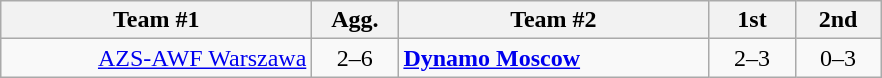<table class=wikitable style="text-align:center">
<tr>
<th width=200>Team #1</th>
<th width=50>Agg.</th>
<th width=200>Team #2</th>
<th width=50>1st</th>
<th width=50>2nd</th>
</tr>
<tr>
<td align=right><a href='#'>AZS-AWF Warszawa</a> </td>
<td>2–6</td>
<td align=left> <strong><a href='#'>Dynamo Moscow</a></strong></td>
<td align=center>2–3</td>
<td align=center>0–3</td>
</tr>
</table>
